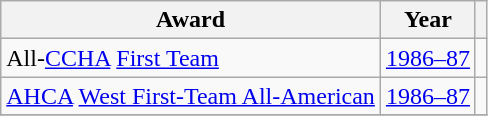<table class="wikitable">
<tr>
<th>Award</th>
<th>Year</th>
<th></th>
</tr>
<tr>
<td>All-<a href='#'>CCHA</a> <a href='#'>First Team</a></td>
<td><a href='#'>1986–87</a></td>
<td></td>
</tr>
<tr>
<td><a href='#'>AHCA</a> <a href='#'>West First-Team All-American</a></td>
<td><a href='#'>1986–87</a></td>
<td></td>
</tr>
<tr>
</tr>
</table>
